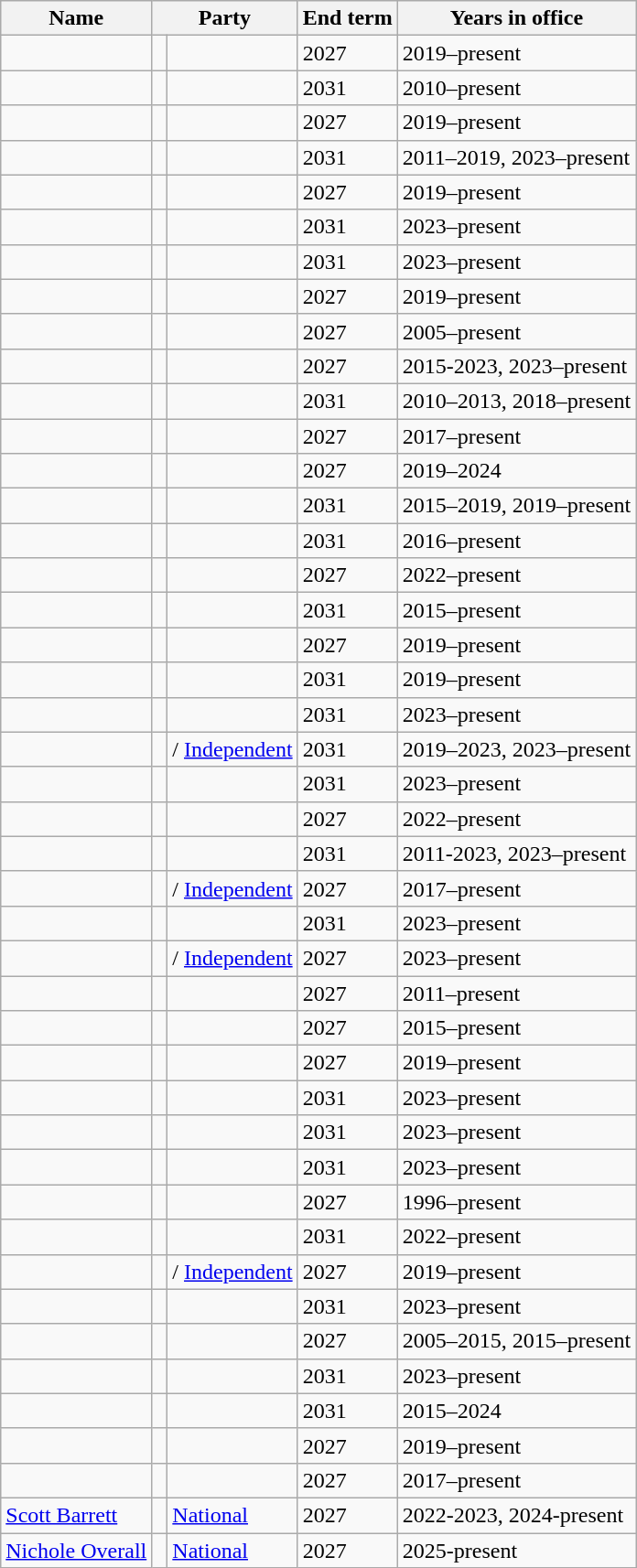<table class="wikitable sortable">
<tr>
<th>Name</th>
<th colspan=2>Party</th>
<th>End term</th>
<th>Years in office</th>
</tr>
<tr>
<td></td>
<td> </td>
<td></td>
<td>2027</td>
<td>2019–present</td>
</tr>
<tr>
<td></td>
<td> </td>
<td></td>
<td>2031</td>
<td>2010–present</td>
</tr>
<tr>
<td></td>
<td> </td>
<td></td>
<td>2027</td>
<td>2019–present</td>
</tr>
<tr>
<td></td>
<td> </td>
<td></td>
<td>2031</td>
<td>2011–2019, 2023–present</td>
</tr>
<tr>
<td></td>
<td> </td>
<td></td>
<td>2027</td>
<td>2019–present</td>
</tr>
<tr>
<td></td>
<td> </td>
<td></td>
<td>2031</td>
<td>2023–present</td>
</tr>
<tr>
<td></td>
<td> </td>
<td></td>
<td>2031</td>
<td>2023–present</td>
</tr>
<tr>
<td></td>
<td> </td>
<td></td>
<td>2027</td>
<td>2019–present</td>
</tr>
<tr>
<td></td>
<td> </td>
<td></td>
<td>2027</td>
<td>2005–present</td>
</tr>
<tr>
<td></td>
<td> </td>
<td></td>
<td>2027</td>
<td>2015-2023, 2023–present</td>
</tr>
<tr>
<td></td>
<td> </td>
<td></td>
<td>2031</td>
<td>2010–2013, 2018–present</td>
</tr>
<tr>
<td></td>
<td> </td>
<td></td>
<td>2027</td>
<td>2017–present</td>
</tr>
<tr>
<td></td>
<td> </td>
<td></td>
<td>2027</td>
<td>2019–2024</td>
</tr>
<tr>
<td></td>
<td> </td>
<td></td>
<td>2031</td>
<td>2015–2019, 2019–present</td>
</tr>
<tr>
<td></td>
<td> </td>
<td></td>
<td>2031</td>
<td>2016–present</td>
</tr>
<tr>
<td></td>
<td> </td>
<td></td>
<td>2027</td>
<td>2022–present</td>
</tr>
<tr>
<td></td>
<td> </td>
<td></td>
<td>2031</td>
<td>2015–present</td>
</tr>
<tr>
<td></td>
<td> </td>
<td></td>
<td>2027</td>
<td>2019–present</td>
</tr>
<tr>
<td></td>
<td> </td>
<td></td>
<td>2031</td>
<td>2019–present</td>
</tr>
<tr>
<td></td>
<td> </td>
<td></td>
<td>2031</td>
<td>2023–present</td>
</tr>
<tr>
<td></td>
<td> </td>
<td> / <a href='#'>Independent</a></td>
<td>2031</td>
<td>2019–2023, 2023–present</td>
</tr>
<tr>
<td></td>
<td> </td>
<td></td>
<td>2031</td>
<td>2023–present</td>
</tr>
<tr>
<td></td>
<td> </td>
<td></td>
<td>2027</td>
<td>2022–present</td>
</tr>
<tr>
<td></td>
<td> </td>
<td></td>
<td>2031</td>
<td>2011-2023, 2023–present</td>
</tr>
<tr>
<td></td>
<td> </td>
<td> / <a href='#'>Independent</a></td>
<td>2027</td>
<td>2017–present</td>
</tr>
<tr>
<td></td>
<td> </td>
<td></td>
<td>2031</td>
<td>2023–present</td>
</tr>
<tr>
<td></td>
<td> </td>
<td> / <a href='#'>Independent</a></td>
<td>2027</td>
<td>2023–present</td>
</tr>
<tr>
<td></td>
<td> </td>
<td></td>
<td>2027</td>
<td>2011–present</td>
</tr>
<tr>
<td></td>
<td> </td>
<td></td>
<td>2027</td>
<td>2015–present</td>
</tr>
<tr>
<td></td>
<td> </td>
<td></td>
<td>2027</td>
<td>2019–present</td>
</tr>
<tr>
<td></td>
<td> </td>
<td></td>
<td>2031</td>
<td>2023–present</td>
</tr>
<tr>
<td></td>
<td> </td>
<td></td>
<td>2031</td>
<td>2023–present</td>
</tr>
<tr>
<td></td>
<td> </td>
<td></td>
<td>2031</td>
<td>2023–present</td>
</tr>
<tr>
<td></td>
<td> </td>
<td></td>
<td>2027</td>
<td>1996–present</td>
</tr>
<tr>
<td></td>
<td> </td>
<td></td>
<td>2031</td>
<td>2022–present</td>
</tr>
<tr>
<td></td>
<td> </td>
<td> / <a href='#'>Independent</a></td>
<td>2027</td>
<td>2019–present</td>
</tr>
<tr>
<td></td>
<td> </td>
<td></td>
<td>2031</td>
<td>2023–present</td>
</tr>
<tr>
<td></td>
<td> </td>
<td></td>
<td>2027</td>
<td>2005–2015, 2015–present</td>
</tr>
<tr>
<td></td>
<td> </td>
<td></td>
<td>2031</td>
<td>2023–present</td>
</tr>
<tr>
<td></td>
<td> </td>
<td></td>
<td>2031</td>
<td>2015–2024</td>
</tr>
<tr>
<td></td>
<td> </td>
<td></td>
<td>2027</td>
<td>2019–present</td>
</tr>
<tr>
<td></td>
<td> </td>
<td></td>
<td>2027</td>
<td>2017–present</td>
</tr>
<tr>
<td><a href='#'>Scott Barrett</a></td>
<td></td>
<td><a href='#'>National</a></td>
<td>2027</td>
<td>2022-2023, 2024-present</td>
</tr>
<tr>
<td><a href='#'>Nichole Overall</a></td>
<td></td>
<td><a href='#'>National</a></td>
<td>2027</td>
<td>2025-present</td>
</tr>
</table>
